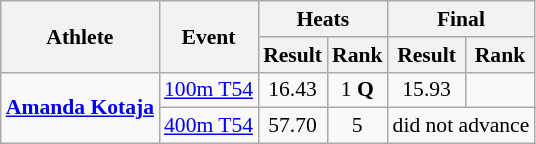<table class=wikitable style="font-size:90%">
<tr>
<th rowspan="2">Athlete</th>
<th rowspan="2">Event</th>
<th colspan="2">Heats</th>
<th colspan="2">Final</th>
</tr>
<tr>
<th>Result</th>
<th>Rank</th>
<th>Result</th>
<th>Rank</th>
</tr>
<tr align=center>
<td align=left rowspan=2><strong><a href='#'>Amanda Kotaja</a></strong></td>
<td align=left><a href='#'>100m T54</a></td>
<td>16.43</td>
<td>1 <strong>Q</strong></td>
<td>15.93</td>
<td></td>
</tr>
<tr align=center>
<td align=left><a href='#'>400m T54</a></td>
<td>57.70</td>
<td>5</td>
<td colspan=2>did not advance</td>
</tr>
</table>
